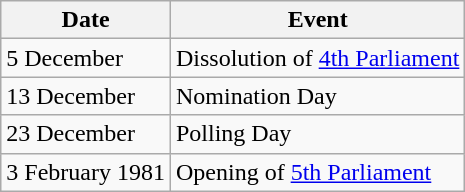<table class="wikitable">
<tr>
<th>Date</th>
<th>Event</th>
</tr>
<tr>
<td>5 December</td>
<td>Dissolution of <a href='#'>4th Parliament</a></td>
</tr>
<tr>
<td>13 December</td>
<td>Nomination Day</td>
</tr>
<tr>
<td>23 December</td>
<td>Polling Day</td>
</tr>
<tr>
<td>3 February 1981</td>
<td>Opening of <a href='#'>5th Parliament</a></td>
</tr>
</table>
